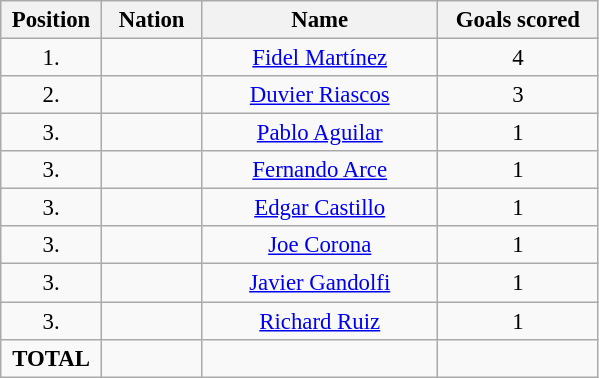<table class="wikitable" style="font-size: 95%; text-align: center;">
<tr>
<th width=60>Position</th>
<th width=60>Nation</th>
<th width=150>Name</th>
<th width=100>Goals scored</th>
</tr>
<tr>
<td>1.</td>
<td></td>
<td><a href='#'>Fidel Martínez</a></td>
<td>4</td>
</tr>
<tr>
<td>2.</td>
<td></td>
<td><a href='#'>Duvier Riascos</a></td>
<td>3</td>
</tr>
<tr>
<td>3.</td>
<td></td>
<td><a href='#'>Pablo Aguilar</a></td>
<td>1</td>
</tr>
<tr>
<td>3.</td>
<td></td>
<td><a href='#'>Fernando Arce</a></td>
<td>1</td>
</tr>
<tr>
<td>3.</td>
<td></td>
<td><a href='#'>Edgar Castillo</a></td>
<td>1</td>
</tr>
<tr>
<td>3.</td>
<td></td>
<td><a href='#'>Joe Corona</a></td>
<td>1</td>
</tr>
<tr>
<td>3.</td>
<td></td>
<td><a href='#'>Javier Gandolfi</a></td>
<td>1</td>
</tr>
<tr>
<td>3.</td>
<td></td>
<td><a href='#'>Richard Ruiz</a></td>
<td>1</td>
</tr>
<tr>
<td><strong>TOTAL</strong></td>
<td></td>
<td></td>
<td></td>
</tr>
</table>
